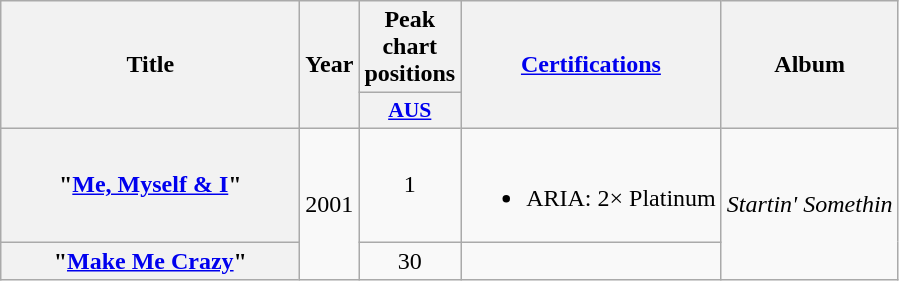<table class="wikitable plainrowheaders" style="text-align:center;" border="1">
<tr>
<th rowspan="2" scope="col" style="width:12em;">Title</th>
<th rowspan="2" scope="col" style="width:1em;">Year</th>
<th colspan="1">Peak chart positions</th>
<th scope="col" rowspan="2"><a href='#'>Certifications</a></th>
<th rowspan="2" scope="col">Album</th>
</tr>
<tr>
<th scope="col" style="width:3em;font-size:90%;"><a href='#'>AUS</a><br></th>
</tr>
<tr>
<th scope="row">"<a href='#'>Me, Myself & I</a>"</th>
<td rowspan="2">2001</td>
<td>1</td>
<td><br><ul><li>ARIA: 2× Platinum</li></ul></td>
<td rowspan="2"><em>Startin' Somethin<strong></td>
</tr>
<tr>
<th scope="row">"<a href='#'>Make Me Crazy</a>"</th>
<td>30</td>
<td></td>
</tr>
</table>
